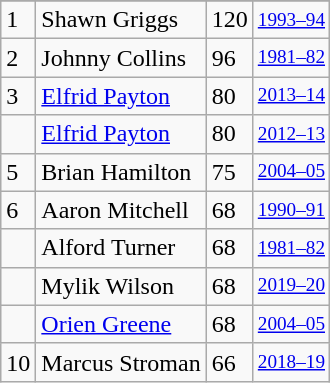<table class="wikitable">
<tr>
</tr>
<tr>
<td>1</td>
<td>Shawn Griggs</td>
<td>120</td>
<td style="font-size:80%;"><a href='#'>1993–94</a></td>
</tr>
<tr>
<td>2</td>
<td>Johnny Collins</td>
<td>96</td>
<td style="font-size:80%;"><a href='#'>1981–82</a></td>
</tr>
<tr>
<td>3</td>
<td><a href='#'>Elfrid Payton</a></td>
<td>80</td>
<td style="font-size:80%;"><a href='#'>2013–14</a></td>
</tr>
<tr>
<td></td>
<td><a href='#'>Elfrid Payton</a></td>
<td>80</td>
<td style="font-size:80%;"><a href='#'>2012–13</a></td>
</tr>
<tr>
<td>5</td>
<td>Brian Hamilton</td>
<td>75</td>
<td style="font-size:80%;"><a href='#'>2004–05</a></td>
</tr>
<tr>
<td>6</td>
<td>Aaron Mitchell</td>
<td>68</td>
<td style="font-size:80%;"><a href='#'>1990–91</a></td>
</tr>
<tr>
<td></td>
<td>Alford Turner</td>
<td>68</td>
<td style="font-size:80%;"><a href='#'>1981–82</a></td>
</tr>
<tr>
<td></td>
<td>Mylik Wilson</td>
<td>68</td>
<td style="font-size:80%;"><a href='#'>2019–20</a></td>
</tr>
<tr>
<td></td>
<td><a href='#'>Orien Greene</a></td>
<td>68</td>
<td style="font-size:80%;"><a href='#'>2004–05</a></td>
</tr>
<tr>
<td>10</td>
<td>Marcus Stroman</td>
<td>66</td>
<td style="font-size:80%;"><a href='#'>2018–19</a></td>
</tr>
</table>
